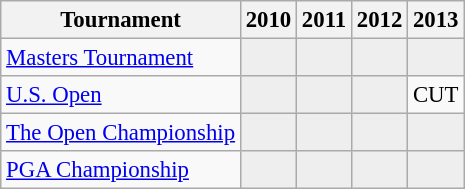<table class="wikitable" style="font-size:95%;text-align:center;">
<tr>
<th>Tournament</th>
<th>2010</th>
<th>2011</th>
<th>2012</th>
<th>2013</th>
</tr>
<tr>
<td align=left><a href='#'>Masters Tournament</a></td>
<td style="background:#eeeeee;"></td>
<td style="background:#eeeeee;"></td>
<td style="background:#eeeeee;"></td>
<td style="background:#eeeeee;"></td>
</tr>
<tr>
<td align=left><a href='#'>U.S. Open</a></td>
<td style="background:#eeeeee;"></td>
<td style="background:#eeeeee;"></td>
<td style="background:#eeeeee;"></td>
<td>CUT</td>
</tr>
<tr>
<td align=left><a href='#'>The Open Championship</a></td>
<td style="background:#eeeeee;"></td>
<td style="background:#eeeeee;"></td>
<td style="background:#eeeeee;"></td>
<td style="background:#eeeeee;"></td>
</tr>
<tr>
<td align=left><a href='#'>PGA Championship</a></td>
<td style="background:#eeeeee;"></td>
<td style="background:#eeeeee;"></td>
<td style="background:#eeeeee;"></td>
<td style="background:#eeeeee;"></td>
</tr>
</table>
